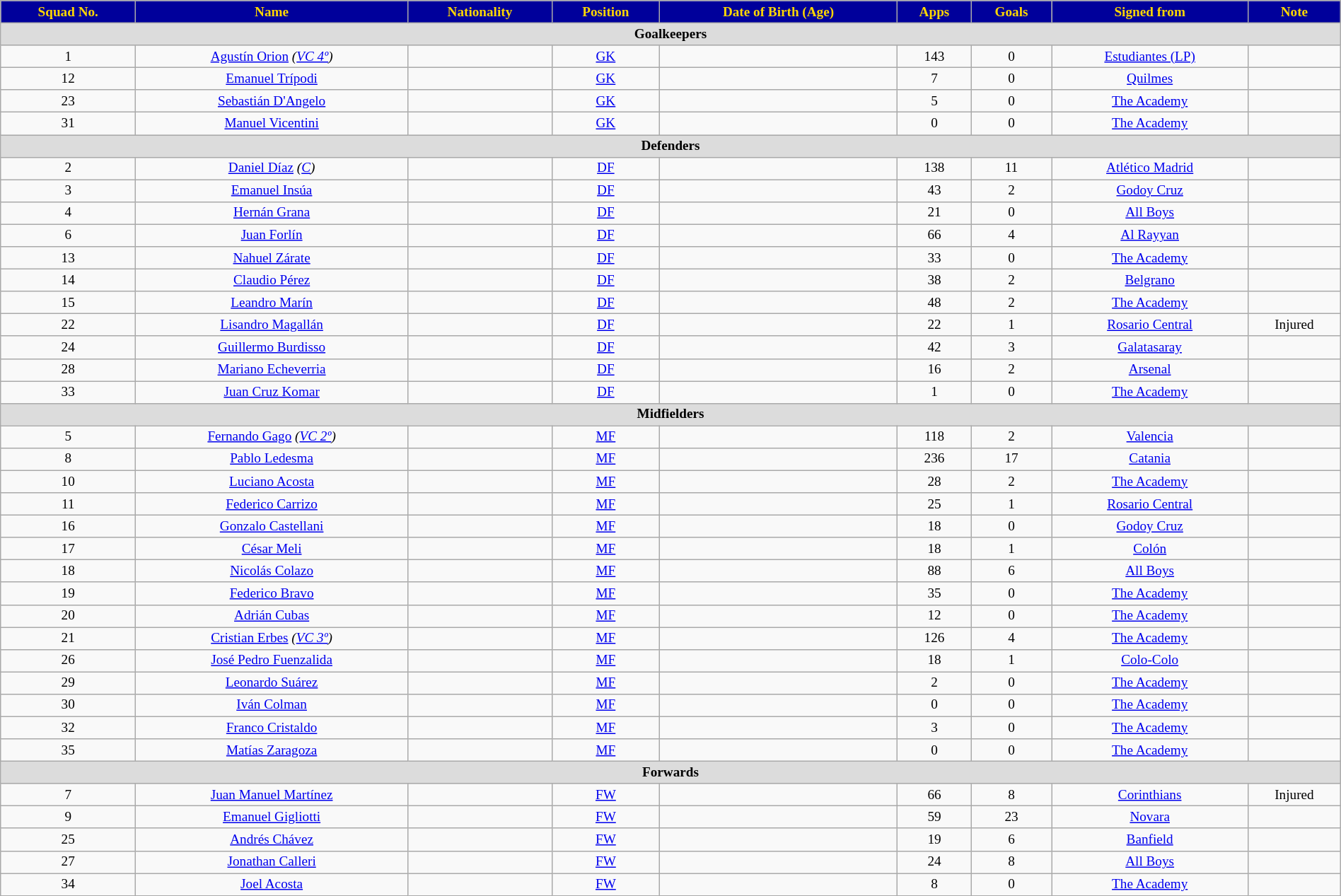<table class="wikitable"  style="text-align:center; font-size:80%; width:100%;">
<tr>
<th style="background:#00009B; color:gold; text-align:center;">Squad No.</th>
<th style="background:#00009B; color:gold; text-align:center;">Name</th>
<th style="background:#00009B; color:gold; text-align:center;">Nationality</th>
<th style="background:#00009B; color:gold; text-align:center;">Position</th>
<th style="background:#00009B; color:gold; text-align:center;">Date of Birth (Age)</th>
<th style="background:#00009B; color:gold; text-align:center;">Apps</th>
<th style="background:#00009B; color:gold; text-align:center;">Goals</th>
<th style="background:#00009B; color:gold; text-align:center;">Signed from</th>
<th style="background:#00009B; color:gold; text-align:center;">Note</th>
</tr>
<tr>
<th colspan="9"  style="background:#dcdcdc; text-align:center;">Goalkeepers</th>
</tr>
<tr>
<td>1</td>
<td><a href='#'>Agustín Orion</a> <em>(<a href='#'>VC 4º</a>)</em></td>
<td></td>
<td><a href='#'>GK</a></td>
<td></td>
<td>143</td>
<td>0</td>
<td> <a href='#'>Estudiantes (LP)</a></td>
<td></td>
</tr>
<tr>
<td>12</td>
<td><a href='#'>Emanuel Trípodi</a></td>
<td></td>
<td><a href='#'>GK</a></td>
<td></td>
<td>7</td>
<td>0</td>
<td> <a href='#'>Quilmes</a></td>
<td></td>
</tr>
<tr>
<td>23</td>
<td><a href='#'>Sebastián D'Angelo</a></td>
<td></td>
<td><a href='#'>GK</a></td>
<td></td>
<td>5</td>
<td>0</td>
<td> <a href='#'>The Academy</a></td>
<td></td>
</tr>
<tr>
<td>31</td>
<td><a href='#'>Manuel Vicentini</a></td>
<td></td>
<td><a href='#'>GK</a></td>
<td></td>
<td>0</td>
<td>0</td>
<td> <a href='#'>The Academy</a></td>
<td></td>
</tr>
<tr>
<th colspan="9"  style="background:#dcdcdc; text-align:center;">Defenders</th>
</tr>
<tr>
<td>2</td>
<td><a href='#'>Daniel Díaz</a> <em>(<a href='#'>C</a>)</em></td>
<td></td>
<td><a href='#'>DF</a></td>
<td></td>
<td>138</td>
<td>11</td>
<td> <a href='#'>Atlético Madrid</a></td>
<td></td>
</tr>
<tr>
<td>3</td>
<td><a href='#'>Emanuel Insúa</a></td>
<td></td>
<td><a href='#'>DF</a></td>
<td></td>
<td>43</td>
<td>2</td>
<td> <a href='#'>Godoy Cruz</a></td>
<td></td>
</tr>
<tr>
<td>4</td>
<td><a href='#'>Hernán Grana</a></td>
<td></td>
<td><a href='#'>DF</a></td>
<td></td>
<td>21</td>
<td>0</td>
<td> <a href='#'>All Boys</a></td>
<td></td>
</tr>
<tr>
<td>6</td>
<td><a href='#'>Juan Forlín</a></td>
<td></td>
<td><a href='#'>DF</a></td>
<td></td>
<td>66</td>
<td>4</td>
<td> <a href='#'>Al Rayyan</a></td>
<td></td>
</tr>
<tr>
<td>13</td>
<td><a href='#'>Nahuel Zárate</a></td>
<td></td>
<td><a href='#'>DF</a></td>
<td></td>
<td>33</td>
<td>0</td>
<td> <a href='#'>The Academy</a></td>
<td></td>
</tr>
<tr>
<td>14</td>
<td><a href='#'>Claudio Pérez</a></td>
<td></td>
<td><a href='#'>DF</a></td>
<td></td>
<td>38</td>
<td>2</td>
<td> <a href='#'>Belgrano</a></td>
<td></td>
</tr>
<tr>
<td>15</td>
<td><a href='#'>Leandro Marín</a></td>
<td></td>
<td><a href='#'>DF</a></td>
<td></td>
<td>48</td>
<td>2</td>
<td> <a href='#'>The Academy</a></td>
<td></td>
</tr>
<tr>
<td>22</td>
<td><a href='#'>Lisandro Magallán</a></td>
<td></td>
<td><a href='#'>DF</a></td>
<td></td>
<td>22</td>
<td>1</td>
<td> <a href='#'>Rosario Central</a></td>
<td>Injured</td>
</tr>
<tr>
<td>24</td>
<td><a href='#'>Guillermo Burdisso</a></td>
<td></td>
<td><a href='#'>DF</a></td>
<td></td>
<td>42</td>
<td>3</td>
<td> <a href='#'>Galatasaray</a></td>
<td></td>
</tr>
<tr>
<td>28</td>
<td><a href='#'>Mariano Echeverria</a></td>
<td></td>
<td><a href='#'>DF</a></td>
<td></td>
<td>16</td>
<td>2</td>
<td> <a href='#'>Arsenal</a></td>
<td></td>
</tr>
<tr>
<td>33</td>
<td><a href='#'>Juan Cruz Komar</a></td>
<td></td>
<td><a href='#'>DF</a></td>
<td></td>
<td>1</td>
<td>0</td>
<td> <a href='#'>The Academy</a></td>
<td></td>
</tr>
<tr>
<th colspan="9"  style="background:#dcdcdc; text-align:center;">Midfielders</th>
</tr>
<tr>
<td>5</td>
<td><a href='#'>Fernando Gago</a> <em>(<a href='#'>VC 2º</a>)</em></td>
<td></td>
<td><a href='#'>MF</a></td>
<td></td>
<td>118</td>
<td>2</td>
<td> <a href='#'>Valencia</a></td>
<td></td>
</tr>
<tr>
<td>8</td>
<td><a href='#'>Pablo Ledesma</a></td>
<td></td>
<td><a href='#'>MF</a></td>
<td></td>
<td>236</td>
<td>17</td>
<td> <a href='#'>Catania</a></td>
<td></td>
</tr>
<tr>
<td>10</td>
<td><a href='#'>Luciano Acosta</a></td>
<td></td>
<td><a href='#'>MF</a></td>
<td></td>
<td>28</td>
<td>2</td>
<td> <a href='#'>The Academy</a></td>
<td></td>
</tr>
<tr>
<td>11</td>
<td><a href='#'>Federico Carrizo</a></td>
<td></td>
<td><a href='#'>MF</a></td>
<td></td>
<td>25</td>
<td>1</td>
<td> <a href='#'>Rosario Central</a></td>
<td></td>
</tr>
<tr>
<td>16</td>
<td><a href='#'>Gonzalo Castellani</a></td>
<td></td>
<td><a href='#'>MF</a></td>
<td></td>
<td>18</td>
<td>0</td>
<td> <a href='#'>Godoy Cruz</a></td>
<td></td>
</tr>
<tr>
<td>17</td>
<td><a href='#'>César Meli</a></td>
<td></td>
<td><a href='#'>MF</a></td>
<td></td>
<td>18</td>
<td>1</td>
<td> <a href='#'>Colón</a></td>
<td></td>
</tr>
<tr>
<td>18</td>
<td><a href='#'>Nicolás Colazo</a></td>
<td></td>
<td><a href='#'>MF</a></td>
<td></td>
<td>88</td>
<td>6</td>
<td> <a href='#'>All Boys</a></td>
<td></td>
</tr>
<tr>
<td>19</td>
<td><a href='#'>Federico Bravo</a></td>
<td></td>
<td><a href='#'>MF</a></td>
<td></td>
<td>35</td>
<td>0</td>
<td> <a href='#'>The Academy</a></td>
<td></td>
</tr>
<tr>
<td>20</td>
<td><a href='#'>Adrián Cubas</a></td>
<td></td>
<td><a href='#'>MF</a></td>
<td></td>
<td>12</td>
<td>0</td>
<td> <a href='#'>The Academy</a></td>
<td></td>
</tr>
<tr>
<td>21</td>
<td><a href='#'>Cristian Erbes</a> <em>(<a href='#'>VC 3º</a>)</em></td>
<td></td>
<td><a href='#'>MF</a></td>
<td></td>
<td>126</td>
<td>4</td>
<td> <a href='#'>The Academy</a></td>
<td></td>
</tr>
<tr>
<td>26</td>
<td><a href='#'>José Pedro Fuenzalida</a></td>
<td></td>
<td><a href='#'>MF</a></td>
<td></td>
<td>18</td>
<td>1</td>
<td> <a href='#'>Colo-Colo</a></td>
<td></td>
</tr>
<tr>
<td>29</td>
<td><a href='#'>Leonardo Suárez</a></td>
<td></td>
<td><a href='#'>MF</a></td>
<td></td>
<td>2</td>
<td>0</td>
<td> <a href='#'>The Academy</a></td>
<td></td>
</tr>
<tr>
<td>30</td>
<td><a href='#'>Iván Colman</a></td>
<td></td>
<td><a href='#'>MF</a></td>
<td></td>
<td>0</td>
<td>0</td>
<td> <a href='#'>The Academy</a></td>
<td></td>
</tr>
<tr>
<td>32</td>
<td><a href='#'>Franco Cristaldo</a></td>
<td></td>
<td><a href='#'>MF</a></td>
<td></td>
<td>3</td>
<td>0</td>
<td> <a href='#'>The Academy</a></td>
<td></td>
</tr>
<tr>
<td>35</td>
<td><a href='#'>Matías Zaragoza</a></td>
<td></td>
<td><a href='#'>MF</a></td>
<td></td>
<td>0</td>
<td>0</td>
<td> <a href='#'>The Academy</a></td>
<td></td>
</tr>
<tr>
<th colspan="9"  style="background:#dcdcdc; text-align:center;">Forwards</th>
</tr>
<tr>
<td>7</td>
<td><a href='#'>Juan Manuel Martínez</a></td>
<td></td>
<td><a href='#'>FW</a></td>
<td></td>
<td>66</td>
<td>8</td>
<td> <a href='#'>Corinthians</a></td>
<td>Injured</td>
</tr>
<tr>
<td>9</td>
<td><a href='#'>Emanuel Gigliotti</a></td>
<td></td>
<td><a href='#'>FW</a></td>
<td></td>
<td>59</td>
<td>23</td>
<td> <a href='#'>Novara</a></td>
<td></td>
</tr>
<tr>
<td>25</td>
<td><a href='#'>Andrés Chávez</a></td>
<td></td>
<td><a href='#'>FW</a></td>
<td></td>
<td>19</td>
<td>6</td>
<td> <a href='#'>Banfield</a></td>
<td></td>
</tr>
<tr>
<td>27</td>
<td><a href='#'>Jonathan Calleri</a></td>
<td></td>
<td><a href='#'>FW</a></td>
<td></td>
<td>24</td>
<td>8</td>
<td> <a href='#'>All Boys</a></td>
<td></td>
</tr>
<tr>
<td>34</td>
<td><a href='#'>Joel Acosta</a></td>
<td></td>
<td><a href='#'>FW</a></td>
<td></td>
<td>8</td>
<td>0</td>
<td> <a href='#'>The Academy</a></td>
<td></td>
</tr>
</table>
